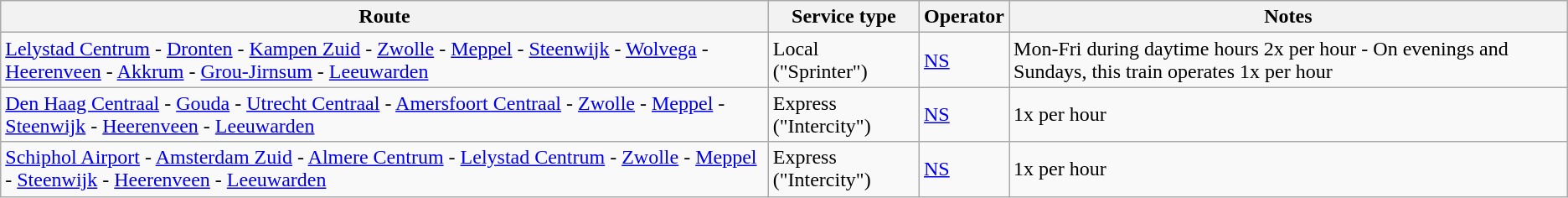<table class="wikitable">
<tr>
<th>Route</th>
<th>Service type</th>
<th>Operator</th>
<th>Notes</th>
</tr>
<tr>
<td><a href='#'>Lelystad Centrum</a> - <a href='#'>Dronten</a> - <a href='#'>Kampen Zuid</a> - <a href='#'>Zwolle</a> - <a href='#'>Meppel</a> - <a href='#'>Steenwijk</a> - <a href='#'>Wolvega</a> - <a href='#'>Heerenveen</a> - <a href='#'>Akkrum</a> - <a href='#'>Grou-Jirnsum</a> - <a href='#'>Leeuwarden</a></td>
<td>Local ("Sprinter")</td>
<td><a href='#'>NS</a></td>
<td>Mon-Fri during daytime hours 2x per hour - On evenings and Sundays, this train operates 1x per hour</td>
</tr>
<tr>
<td><a href='#'>Den Haag Centraal</a> - <a href='#'>Gouda</a> - <a href='#'>Utrecht Centraal</a> - <a href='#'>Amersfoort Centraal</a> - <a href='#'>Zwolle</a> - <a href='#'>Meppel</a> - <a href='#'>Steenwijk</a> - <a href='#'>Heerenveen</a> - <a href='#'>Leeuwarden</a></td>
<td>Express ("Intercity")</td>
<td><a href='#'>NS</a></td>
<td>1x per hour</td>
</tr>
<tr>
<td><a href='#'>Schiphol Airport</a> - <a href='#'>Amsterdam Zuid</a> - <a href='#'>Almere Centrum</a> - <a href='#'>Lelystad Centrum</a> - <a href='#'>Zwolle</a> - <a href='#'>Meppel</a> - <a href='#'>Steenwijk</a> - <a href='#'>Heerenveen</a> - <a href='#'>Leeuwarden</a></td>
<td>Express ("Intercity")</td>
<td><a href='#'>NS</a></td>
<td>1x per hour</td>
</tr>
</table>
